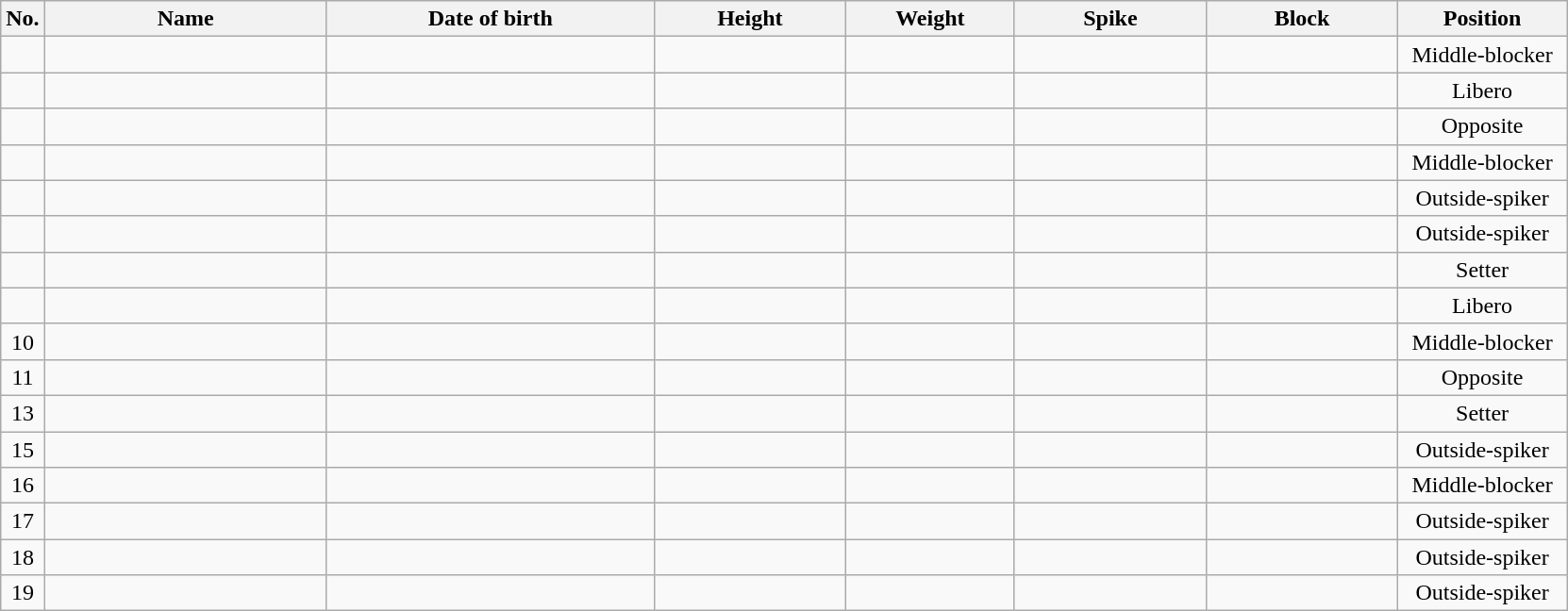<table class="wikitable sortable" style="font-size:100%; text-align:center;">
<tr>
<th>No.</th>
<th style="width:12em">Name</th>
<th style="width:14em">Date of birth</th>
<th style="width:8em">Height</th>
<th style="width:7em">Weight</th>
<th style="width:8em">Spike</th>
<th style="width:8em">Block</th>
<th style="width:7em">Position</th>
</tr>
<tr>
<td></td>
<td align=left> </td>
<td align=right></td>
<td></td>
<td></td>
<td></td>
<td></td>
<td>Middle-blocker</td>
</tr>
<tr>
<td></td>
<td align=left> </td>
<td align=right></td>
<td></td>
<td></td>
<td></td>
<td></td>
<td>Libero</td>
</tr>
<tr>
<td></td>
<td align=left> </td>
<td align=right></td>
<td></td>
<td></td>
<td></td>
<td></td>
<td>Opposite</td>
</tr>
<tr>
<td></td>
<td align=left> </td>
<td align=right></td>
<td></td>
<td></td>
<td></td>
<td></td>
<td>Middle-blocker</td>
</tr>
<tr>
<td></td>
<td align=left> </td>
<td align=right></td>
<td></td>
<td></td>
<td></td>
<td></td>
<td>Outside-spiker</td>
</tr>
<tr>
<td></td>
<td align=left> </td>
<td align=right></td>
<td></td>
<td></td>
<td></td>
<td></td>
<td>Outside-spiker</td>
</tr>
<tr>
<td></td>
<td align=left> </td>
<td align=right></td>
<td></td>
<td></td>
<td></td>
<td></td>
<td>Setter</td>
</tr>
<tr>
<td></td>
<td align=left> </td>
<td align=right></td>
<td></td>
<td></td>
<td></td>
<td></td>
<td>Libero</td>
</tr>
<tr>
<td>10</td>
<td align=left> </td>
<td align=right></td>
<td></td>
<td></td>
<td></td>
<td></td>
<td>Middle-blocker</td>
</tr>
<tr>
<td>11</td>
<td align=left> </td>
<td align=right></td>
<td></td>
<td></td>
<td></td>
<td></td>
<td>Opposite</td>
</tr>
<tr>
<td>13</td>
<td align=left> </td>
<td align=right></td>
<td></td>
<td></td>
<td></td>
<td></td>
<td>Setter</td>
</tr>
<tr>
<td>15</td>
<td align=left> </td>
<td align=right></td>
<td></td>
<td></td>
<td></td>
<td></td>
<td>Outside-spiker</td>
</tr>
<tr>
<td>16</td>
<td align=left> </td>
<td align=right></td>
<td></td>
<td></td>
<td></td>
<td></td>
<td>Middle-blocker</td>
</tr>
<tr>
<td>17</td>
<td align=left> </td>
<td align=right></td>
<td></td>
<td></td>
<td></td>
<td></td>
<td>Outside-spiker</td>
</tr>
<tr>
<td>18</td>
<td align=left> </td>
<td align=right></td>
<td></td>
<td></td>
<td></td>
<td></td>
<td>Outside-spiker</td>
</tr>
<tr>
<td>19</td>
<td align=left> </td>
<td align=right></td>
<td></td>
<td></td>
<td></td>
<td></td>
<td>Outside-spiker</td>
</tr>
</table>
